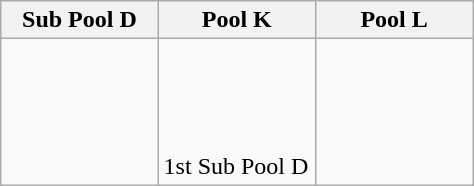<table class="wikitable">
<tr>
<th width=33%>Sub Pool D</th>
<th width=33%>Pool K</th>
<th width=33%>Pool L</th>
</tr>
<tr>
<td valign=top><br><br>
<br>
</td>
<td><br><br>
<br>
<br>
1st Sub Pool D</td>
<td><br><br>
<br>
<br>
</td>
</tr>
</table>
